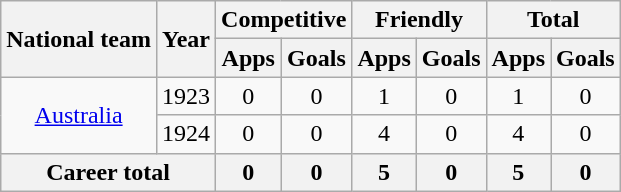<table class="wikitable" style="text-align:center">
<tr>
<th rowspan="2">National team</th>
<th rowspan="2">Year</th>
<th colspan="2">Competitive</th>
<th colspan="2">Friendly</th>
<th colspan="2">Total</th>
</tr>
<tr>
<th>Apps</th>
<th>Goals</th>
<th>Apps</th>
<th>Goals</th>
<th>Apps</th>
<th>Goals</th>
</tr>
<tr>
<td rowspan="2"><a href='#'>Australia</a></td>
<td>1923</td>
<td>0</td>
<td>0</td>
<td>1</td>
<td>0</td>
<td>1</td>
<td>0</td>
</tr>
<tr>
<td>1924</td>
<td>0</td>
<td>0</td>
<td>4</td>
<td>0</td>
<td>4</td>
<td>0</td>
</tr>
<tr>
<th colspan=2>Career total</th>
<th>0</th>
<th>0</th>
<th>5</th>
<th>0</th>
<th>5</th>
<th>0</th>
</tr>
</table>
